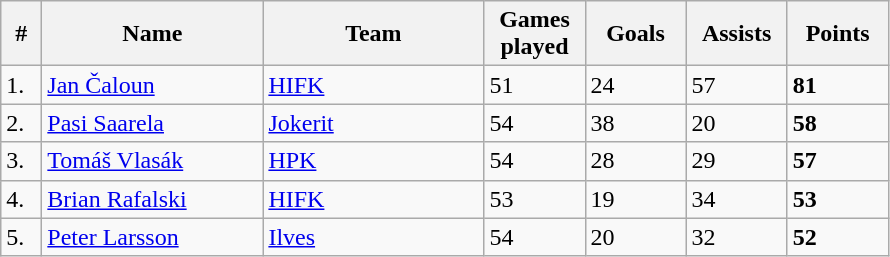<table class="wikitable">
<tr>
<th bgcolor="#DDDDFF" width="20">#</th>
<th bgcolor="#DDDDFF" width="140">Name</th>
<th bgcolor="#DDDDFF" width="140">Team</th>
<th bgcolor="#DDDDFF" width="60">Games played</th>
<th bgcolor="#DDDDFF" width="60">Goals</th>
<th bgcolor="#DDDDFF" width="60">Assists</th>
<th bgcolor="#DDDDFF" width="60">Points</th>
</tr>
<tr>
<td>1.</td>
<td> <a href='#'>Jan Čaloun</a></td>
<td><a href='#'>HIFK</a></td>
<td>51</td>
<td>24</td>
<td>57</td>
<td><strong>81</strong></td>
</tr>
<tr>
<td>2.</td>
<td> <a href='#'>Pasi Saarela</a></td>
<td><a href='#'>Jokerit</a></td>
<td>54</td>
<td>38</td>
<td>20</td>
<td><strong>58</strong></td>
</tr>
<tr>
<td>3.</td>
<td> <a href='#'>Tomáš Vlasák</a></td>
<td><a href='#'>HPK</a></td>
<td>54</td>
<td>28</td>
<td>29</td>
<td><strong>57</strong></td>
</tr>
<tr>
<td>4.</td>
<td> <a href='#'>Brian Rafalski</a></td>
<td><a href='#'>HIFK</a></td>
<td>53</td>
<td>19</td>
<td>34</td>
<td><strong>53</strong></td>
</tr>
<tr>
<td>5.</td>
<td> <a href='#'>Peter Larsson</a></td>
<td><a href='#'>Ilves</a></td>
<td>54</td>
<td>20</td>
<td>32</td>
<td><strong>52</strong></td>
</tr>
</table>
